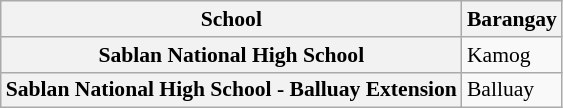<table class="wikitable collapsible collapsed plainrowheaders" style="font-size:90%;">
<tr>
<th scope="col">School</th>
<th scope="col">Barangay</th>
</tr>
<tr>
<th scope="row">Sablan National High School</th>
<td>Kamog</td>
</tr>
<tr>
<th scope="row">Sablan National High School - Balluay Extension</th>
<td>Balluay</td>
</tr>
</table>
